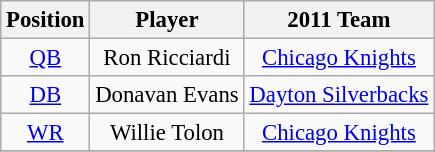<table class="wikitable" style="font-size: 95%; text-align: center">
<tr>
<th>Position</th>
<th>Player</th>
<th>2011 Team</th>
</tr>
<tr>
<td><a href='#'>QB</a></td>
<td>Ron Ricciardi</td>
<td><a href='#'>Chicago Knights</a></td>
</tr>
<tr>
<td><a href='#'>DB</a></td>
<td>Donavan Evans</td>
<td><a href='#'>Dayton Silverbacks</a></td>
</tr>
<tr>
<td><a href='#'>WR</a></td>
<td>Willie Tolon</td>
<td><a href='#'>Chicago Knights</a></td>
</tr>
<tr>
</tr>
</table>
